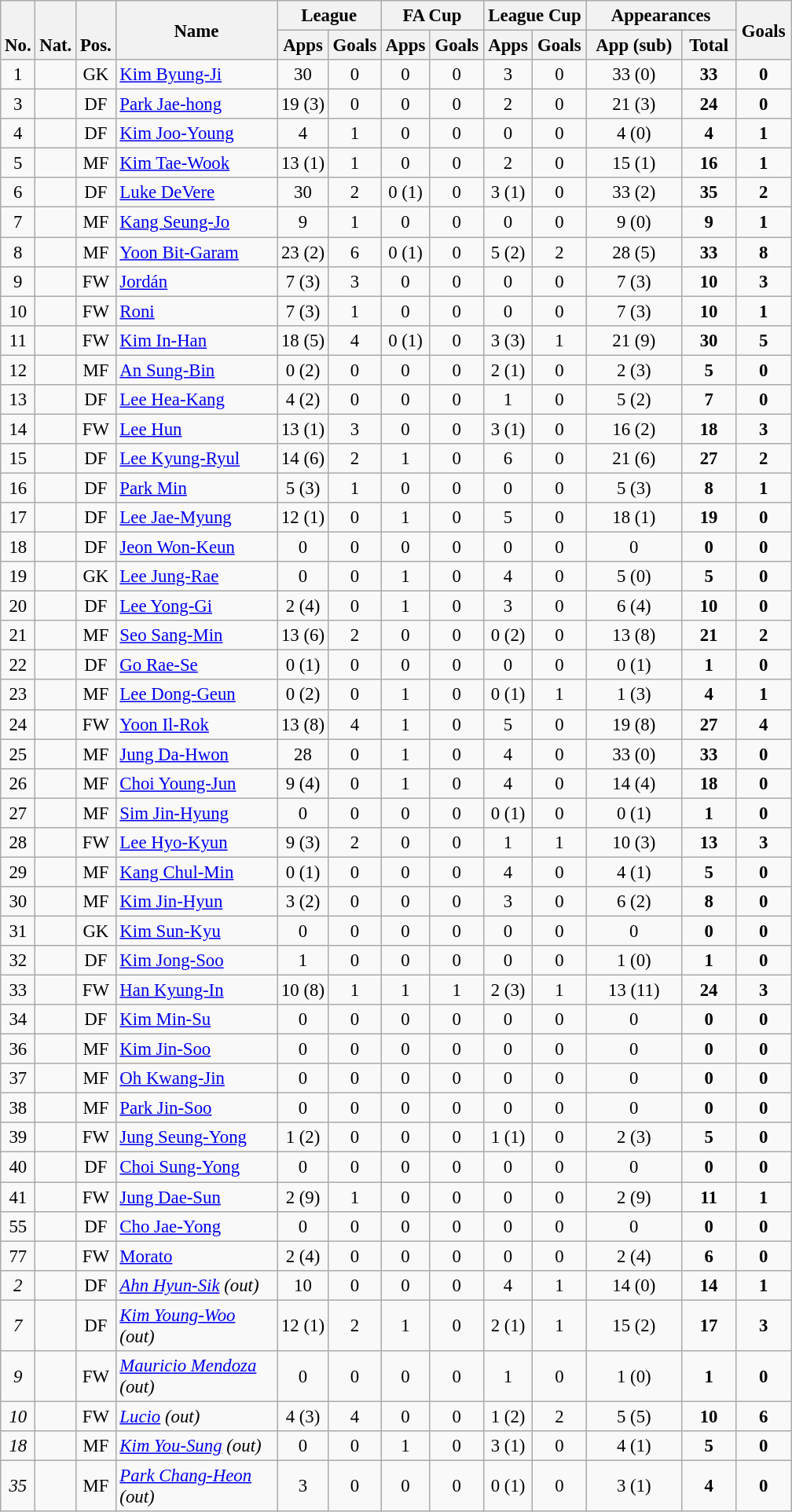<table class="wikitable" style="font-size: 95%; text-align: center;">
<tr>
<th rowspan="2" valign="bottom">No.</th>
<th rowspan="2" valign="bottom">Nat.</th>
<th rowspan="2" valign="bottom">Pos.</th>
<th rowspan="2" width="130">Name</th>
<th colspan="2" width="80">League</th>
<th colspan="2" width="80">FA Cup</th>
<th colspan="2" width="80">League Cup</th>
<th colspan="2" width="120">Appearances</th>
<th rowspan="2" width="40">Goals</th>
</tr>
<tr>
<th>Apps</th>
<th>Goals</th>
<th>Apps</th>
<th>Goals</th>
<th>Apps</th>
<th>Goals</th>
<th>App (sub)</th>
<th>Total</th>
</tr>
<tr>
<td>1</td>
<td></td>
<td>GK</td>
<td align="left"><a href='#'>Kim Byung-Ji</a></td>
<td>30</td>
<td>0</td>
<td>0</td>
<td>0</td>
<td>3</td>
<td>0</td>
<td>33 (0)</td>
<td><strong>33</strong></td>
<td><strong>0</strong></td>
</tr>
<tr>
<td>3</td>
<td></td>
<td>DF</td>
<td align="left"><a href='#'>Park Jae-hong</a></td>
<td>19 (3)</td>
<td>0</td>
<td>0</td>
<td>0</td>
<td>2</td>
<td>0</td>
<td>21 (3)</td>
<td><strong>24</strong></td>
<td><strong>0</strong></td>
</tr>
<tr>
<td>4</td>
<td></td>
<td>DF</td>
<td align="left"><a href='#'>Kim Joo-Young</a></td>
<td>4</td>
<td>1</td>
<td>0</td>
<td>0</td>
<td>0</td>
<td>0</td>
<td>4 (0)</td>
<td><strong>4</strong></td>
<td><strong>1</strong></td>
</tr>
<tr>
<td>5</td>
<td></td>
<td>MF</td>
<td align="left"><a href='#'>Kim Tae-Wook</a></td>
<td>13 (1)</td>
<td>1</td>
<td>0</td>
<td>0</td>
<td>2</td>
<td>0</td>
<td>15 (1)</td>
<td><strong>16</strong></td>
<td><strong>1</strong></td>
</tr>
<tr>
<td>6</td>
<td></td>
<td>DF</td>
<td align="left"><a href='#'>Luke DeVere</a></td>
<td>30</td>
<td>2</td>
<td>0 (1)</td>
<td>0</td>
<td>3 (1)</td>
<td>0</td>
<td>33 (2)</td>
<td><strong>35</strong></td>
<td><strong>2</strong></td>
</tr>
<tr>
<td>7</td>
<td></td>
<td>MF</td>
<td align="left"><a href='#'>Kang Seung-Jo</a></td>
<td>9</td>
<td>1</td>
<td>0</td>
<td>0</td>
<td>0</td>
<td>0</td>
<td>9 (0)</td>
<td><strong>9</strong></td>
<td><strong>1</strong></td>
</tr>
<tr>
<td>8</td>
<td></td>
<td>MF</td>
<td align="left"><a href='#'>Yoon Bit-Garam</a></td>
<td>23 (2)</td>
<td>6</td>
<td>0 (1)</td>
<td>0</td>
<td>5 (2)</td>
<td>2</td>
<td>28 (5)</td>
<td><strong>33</strong></td>
<td><strong>8</strong></td>
</tr>
<tr>
<td>9</td>
<td></td>
<td>FW</td>
<td align="left"><a href='#'>Jordán</a></td>
<td>7 (3)</td>
<td>3</td>
<td>0</td>
<td>0</td>
<td>0</td>
<td>0</td>
<td>7 (3)</td>
<td><strong>10</strong></td>
<td><strong>3</strong></td>
</tr>
<tr>
<td>10</td>
<td></td>
<td>FW</td>
<td align="left"><a href='#'>Roni</a></td>
<td>7 (3)</td>
<td>1</td>
<td>0</td>
<td>0</td>
<td>0</td>
<td>0</td>
<td>7 (3)</td>
<td><strong>10</strong></td>
<td><strong>1</strong></td>
</tr>
<tr>
<td>11</td>
<td></td>
<td>FW</td>
<td align="left"><a href='#'>Kim In-Han</a></td>
<td>18 (5)</td>
<td>4</td>
<td>0 (1)</td>
<td>0</td>
<td>3 (3)</td>
<td>1</td>
<td>21 (9)</td>
<td><strong>30</strong></td>
<td><strong>5</strong></td>
</tr>
<tr>
<td>12</td>
<td></td>
<td>MF</td>
<td align="left"><a href='#'>An Sung-Bin</a></td>
<td>0 (2)</td>
<td>0</td>
<td>0</td>
<td>0</td>
<td>2 (1)</td>
<td>0</td>
<td>2 (3)</td>
<td><strong>5</strong></td>
<td><strong>0</strong></td>
</tr>
<tr>
<td>13</td>
<td></td>
<td>DF</td>
<td align="left"><a href='#'>Lee Hea-Kang</a></td>
<td>4 (2)</td>
<td>0</td>
<td>0</td>
<td>0</td>
<td>1</td>
<td>0</td>
<td>5 (2)</td>
<td><strong>7</strong></td>
<td><strong>0</strong></td>
</tr>
<tr>
<td>14</td>
<td></td>
<td>FW</td>
<td align="left"><a href='#'>Lee Hun</a></td>
<td>13 (1)</td>
<td>3</td>
<td>0</td>
<td>0</td>
<td>3 (1)</td>
<td>0</td>
<td>16 (2)</td>
<td><strong>18</strong></td>
<td><strong>3</strong></td>
</tr>
<tr>
<td>15</td>
<td></td>
<td>DF</td>
<td align="left"><a href='#'>Lee Kyung-Ryul</a></td>
<td>14 (6)</td>
<td>2</td>
<td>1</td>
<td>0</td>
<td>6</td>
<td>0</td>
<td>21 (6)</td>
<td><strong>27</strong></td>
<td><strong>2</strong></td>
</tr>
<tr>
<td>16</td>
<td></td>
<td>DF</td>
<td align="left"><a href='#'>Park Min</a></td>
<td>5 (3)</td>
<td>1</td>
<td>0</td>
<td>0</td>
<td>0</td>
<td>0</td>
<td>5 (3)</td>
<td><strong>8</strong></td>
<td><strong>1</strong></td>
</tr>
<tr>
<td>17</td>
<td></td>
<td>DF</td>
<td align="left"><a href='#'>Lee Jae-Myung</a></td>
<td>12 (1)</td>
<td>0</td>
<td>1</td>
<td>0</td>
<td>5</td>
<td>0</td>
<td>18 (1)</td>
<td><strong>19</strong></td>
<td><strong>0</strong></td>
</tr>
<tr>
<td>18</td>
<td></td>
<td>DF</td>
<td align="left"><a href='#'>Jeon Won-Keun</a></td>
<td>0</td>
<td>0</td>
<td>0</td>
<td>0</td>
<td>0</td>
<td>0</td>
<td>0</td>
<td><strong>0</strong></td>
<td><strong>0</strong></td>
</tr>
<tr>
<td>19</td>
<td></td>
<td>GK</td>
<td align="left"><a href='#'>Lee Jung-Rae</a></td>
<td>0</td>
<td>0</td>
<td>1</td>
<td>0</td>
<td>4</td>
<td>0</td>
<td>5 (0)</td>
<td><strong>5</strong></td>
<td><strong>0</strong></td>
</tr>
<tr>
<td>20</td>
<td></td>
<td>DF</td>
<td align="left"><a href='#'>Lee Yong-Gi</a></td>
<td>2 (4)</td>
<td>0</td>
<td>1</td>
<td>0</td>
<td>3</td>
<td>0</td>
<td>6 (4)</td>
<td><strong>10</strong></td>
<td><strong>0</strong></td>
</tr>
<tr>
<td>21</td>
<td></td>
<td>MF</td>
<td align="left"><a href='#'>Seo Sang-Min</a></td>
<td>13 (6)</td>
<td>2</td>
<td>0</td>
<td>0</td>
<td>0 (2)</td>
<td>0</td>
<td>13 (8)</td>
<td><strong>21</strong></td>
<td><strong>2</strong></td>
</tr>
<tr>
<td>22</td>
<td></td>
<td>DF</td>
<td align="left"><a href='#'>Go Rae-Se</a></td>
<td>0 (1)</td>
<td>0</td>
<td>0</td>
<td>0</td>
<td>0</td>
<td>0</td>
<td>0 (1)</td>
<td><strong>1</strong></td>
<td><strong>0</strong></td>
</tr>
<tr>
<td>23</td>
<td></td>
<td>MF</td>
<td align="left"><a href='#'>Lee Dong-Geun</a></td>
<td>0 (2)</td>
<td>0</td>
<td>1</td>
<td>0</td>
<td>0 (1)</td>
<td>1</td>
<td>1 (3)</td>
<td><strong>4</strong></td>
<td><strong>1</strong></td>
</tr>
<tr>
<td>24</td>
<td></td>
<td>FW</td>
<td align="left"><a href='#'>Yoon Il-Rok</a></td>
<td>13 (8)</td>
<td>4</td>
<td>1</td>
<td>0</td>
<td>5</td>
<td>0</td>
<td>19 (8)</td>
<td><strong>27</strong></td>
<td><strong>4</strong></td>
</tr>
<tr>
<td>25</td>
<td></td>
<td>MF</td>
<td align="left"><a href='#'>Jung Da-Hwon</a></td>
<td>28</td>
<td>0</td>
<td>1</td>
<td>0</td>
<td>4</td>
<td>0</td>
<td>33 (0)</td>
<td><strong>33</strong></td>
<td><strong>0</strong></td>
</tr>
<tr>
<td>26</td>
<td></td>
<td>MF</td>
<td align="left"><a href='#'>Choi Young-Jun</a></td>
<td>9 (4)</td>
<td>0</td>
<td>1</td>
<td>0</td>
<td>4</td>
<td>0</td>
<td>14 (4)</td>
<td><strong>18</strong></td>
<td><strong>0</strong></td>
</tr>
<tr>
<td>27</td>
<td></td>
<td>MF</td>
<td align="left"><a href='#'>Sim Jin-Hyung</a></td>
<td>0</td>
<td>0</td>
<td>0</td>
<td>0</td>
<td>0 (1)</td>
<td>0</td>
<td>0 (1)</td>
<td><strong>1</strong></td>
<td><strong>0</strong></td>
</tr>
<tr>
<td>28</td>
<td></td>
<td>FW</td>
<td align="left"><a href='#'>Lee Hyo-Kyun</a></td>
<td>9 (3)</td>
<td>2</td>
<td>0</td>
<td>0</td>
<td>1</td>
<td>1</td>
<td>10 (3)</td>
<td><strong>13</strong></td>
<td><strong>3</strong></td>
</tr>
<tr>
<td>29</td>
<td></td>
<td>MF</td>
<td align="left"><a href='#'>Kang Chul-Min</a></td>
<td>0 (1)</td>
<td>0</td>
<td>0</td>
<td>0</td>
<td>4</td>
<td>0</td>
<td>4 (1)</td>
<td><strong>5</strong></td>
<td><strong>0</strong></td>
</tr>
<tr>
<td>30</td>
<td></td>
<td>MF</td>
<td align="left"><a href='#'>Kim Jin-Hyun</a></td>
<td>3 (2)</td>
<td>0</td>
<td>0</td>
<td>0</td>
<td>3</td>
<td>0</td>
<td>6 (2)</td>
<td><strong>8</strong></td>
<td><strong>0</strong></td>
</tr>
<tr>
<td>31</td>
<td></td>
<td>GK</td>
<td align="left"><a href='#'>Kim Sun-Kyu</a></td>
<td>0</td>
<td>0</td>
<td>0</td>
<td>0</td>
<td>0</td>
<td>0</td>
<td>0</td>
<td><strong>0</strong></td>
<td><strong>0</strong></td>
</tr>
<tr>
<td>32</td>
<td></td>
<td>DF</td>
<td align="left"><a href='#'>Kim Jong-Soo</a></td>
<td>1</td>
<td>0</td>
<td>0</td>
<td>0</td>
<td>0</td>
<td>0</td>
<td>1 (0)</td>
<td><strong>1</strong></td>
<td><strong>0</strong></td>
</tr>
<tr>
<td>33</td>
<td></td>
<td>FW</td>
<td align="left"><a href='#'>Han Kyung-In</a></td>
<td>10 (8)</td>
<td>1</td>
<td>1</td>
<td>1</td>
<td>2 (3)</td>
<td>1</td>
<td>13 (11)</td>
<td><strong>24</strong></td>
<td><strong>3</strong></td>
</tr>
<tr>
<td>34</td>
<td></td>
<td>DF</td>
<td align="left"><a href='#'>Kim Min-Su</a></td>
<td>0</td>
<td>0</td>
<td>0</td>
<td>0</td>
<td>0</td>
<td>0</td>
<td>0</td>
<td><strong>0</strong></td>
<td><strong>0</strong></td>
</tr>
<tr>
<td>36</td>
<td></td>
<td>MF</td>
<td align="left"><a href='#'>Kim Jin-Soo</a></td>
<td>0</td>
<td>0</td>
<td>0</td>
<td>0</td>
<td>0</td>
<td>0</td>
<td>0</td>
<td><strong>0</strong></td>
<td><strong>0</strong></td>
</tr>
<tr>
<td>37</td>
<td></td>
<td>MF</td>
<td align="left"><a href='#'>Oh Kwang-Jin</a></td>
<td>0</td>
<td>0</td>
<td>0</td>
<td>0</td>
<td>0</td>
<td>0</td>
<td>0</td>
<td><strong>0</strong></td>
<td><strong>0</strong></td>
</tr>
<tr>
<td>38</td>
<td></td>
<td>MF</td>
<td align="left"><a href='#'>Park Jin-Soo</a></td>
<td>0</td>
<td>0</td>
<td>0</td>
<td>0</td>
<td>0</td>
<td>0</td>
<td>0</td>
<td><strong>0</strong></td>
<td><strong>0</strong></td>
</tr>
<tr>
<td>39</td>
<td></td>
<td>FW</td>
<td align="left"><a href='#'>Jung Seung-Yong</a></td>
<td>1 (2)</td>
<td>0</td>
<td>0</td>
<td>0</td>
<td>1 (1)</td>
<td>0</td>
<td>2 (3)</td>
<td><strong>5</strong></td>
<td><strong>0</strong></td>
</tr>
<tr>
<td>40</td>
<td></td>
<td>DF</td>
<td align="left"><a href='#'>Choi Sung-Yong</a></td>
<td>0</td>
<td>0</td>
<td>0</td>
<td>0</td>
<td>0</td>
<td>0</td>
<td>0</td>
<td><strong>0</strong></td>
<td><strong>0</strong></td>
</tr>
<tr>
<td>41</td>
<td></td>
<td>FW</td>
<td align="left"><a href='#'>Jung Dae-Sun</a></td>
<td>2 (9)</td>
<td>1</td>
<td>0</td>
<td>0</td>
<td>0</td>
<td>0</td>
<td>2 (9)</td>
<td><strong>11</strong></td>
<td><strong>1</strong></td>
</tr>
<tr>
<td>55</td>
<td></td>
<td>DF</td>
<td align="left"><a href='#'>Cho Jae-Yong</a></td>
<td>0</td>
<td>0</td>
<td>0</td>
<td>0</td>
<td>0</td>
<td>0</td>
<td>0</td>
<td><strong>0</strong></td>
<td><strong>0</strong></td>
</tr>
<tr>
<td>77</td>
<td></td>
<td>FW</td>
<td align="left"><a href='#'>Morato</a></td>
<td>2 (4)</td>
<td>0</td>
<td>0</td>
<td>0</td>
<td>0</td>
<td>0</td>
<td>2 (4)</td>
<td><strong>6</strong></td>
<td><strong>0</strong></td>
</tr>
<tr>
<td><em>2</em></td>
<td></td>
<td>DF</td>
<td align="left"><em><a href='#'>Ahn Hyun-Sik</a> (out)</em></td>
<td>10</td>
<td>0</td>
<td>0</td>
<td>0</td>
<td>4</td>
<td>1</td>
<td>14 (0)</td>
<td><strong>14</strong></td>
<td><strong>1</strong></td>
</tr>
<tr>
<td><em>7</em></td>
<td></td>
<td>DF</td>
<td align="left"><em><a href='#'>Kim Young-Woo</a> (out)</em></td>
<td>12 (1)</td>
<td>2</td>
<td>1</td>
<td>0</td>
<td>2 (1)</td>
<td>1</td>
<td>15 (2)</td>
<td><strong>17</strong></td>
<td><strong>3</strong></td>
</tr>
<tr>
<td><em>9</em></td>
<td></td>
<td>FW</td>
<td align="left"><em><a href='#'>Mauricio Mendoza</a> (out)</em></td>
<td>0</td>
<td>0</td>
<td>0</td>
<td>0</td>
<td>1</td>
<td>0</td>
<td>1 (0)</td>
<td><strong>1</strong></td>
<td><strong>0</strong></td>
</tr>
<tr>
<td><em>10</em></td>
<td></td>
<td>FW</td>
<td align="left"><em><a href='#'>Lucio</a> (out)</em></td>
<td>4 (3)</td>
<td>4</td>
<td>0</td>
<td>0</td>
<td>1 (2)</td>
<td>2</td>
<td>5 (5)</td>
<td><strong>10</strong></td>
<td><strong>6</strong></td>
</tr>
<tr>
<td><em>18</em></td>
<td></td>
<td>MF</td>
<td align="left"><em><a href='#'>Kim You-Sung</a> (out)</em></td>
<td>0</td>
<td>0</td>
<td>1</td>
<td>0</td>
<td>3 (1)</td>
<td>0</td>
<td>4 (1)</td>
<td><strong>5</strong></td>
<td><strong>0</strong></td>
</tr>
<tr>
<td><em>35</em></td>
<td></td>
<td>MF</td>
<td align="left"><em><a href='#'>Park Chang-Heon</a> (out)</em></td>
<td>3</td>
<td>0</td>
<td>0</td>
<td>0</td>
<td>0 (1)</td>
<td>0</td>
<td>3 (1)</td>
<td><strong>4</strong></td>
<td><strong>0</strong></td>
</tr>
</table>
